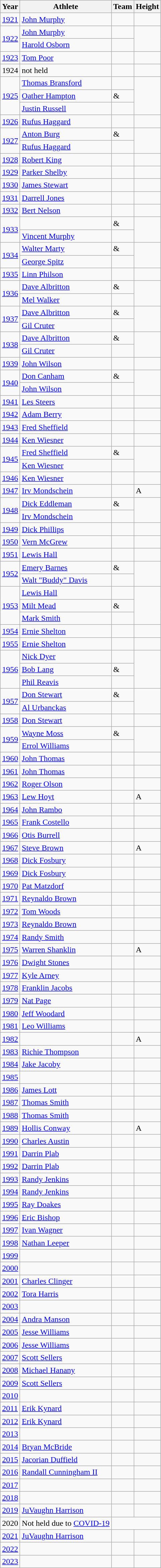<table class="wikitable sortable">
<tr>
<th>Year</th>
<th>Athlete</th>
<th>Team</th>
<th>Height</th>
</tr>
<tr>
<td><a href='#'>1921</a></td>
<td><a href='#'>John Murphy</a></td>
<td></td>
<td></td>
</tr>
<tr>
<td rowspan=2><a href='#'>1922</a></td>
<td><a href='#'>John Murphy</a></td>
<td></td>
<td rowspan=2></td>
</tr>
<tr>
<td><a href='#'>Harold Osborn</a></td>
<td></td>
</tr>
<tr>
<td><a href='#'>1923</a></td>
<td><a href='#'>Tom Poor</a></td>
<td></td>
<td></td>
</tr>
<tr>
<td>1924</td>
<td>not held</td>
<td></td>
</tr>
<tr>
<td rowspan=3><a href='#'>1925</a></td>
<td><a href='#'>Thomas Bransford</a></td>
<td></td>
<td rowspan=3></td>
</tr>
<tr>
<td><a href='#'>Oather Hampton</a></td>
<td> &</td>
</tr>
<tr>
<td><a href='#'>Justin Russell</a></td>
<td></td>
</tr>
<tr>
<td><a href='#'>1926</a></td>
<td><a href='#'>Rufus Haggard</a></td>
<td></td>
<td></td>
</tr>
<tr>
<td rowspan=2><a href='#'>1927</a></td>
<td><a href='#'>Anton Burg</a></td>
<td> &</td>
<td rowspan=2></td>
</tr>
<tr>
<td><a href='#'>Rufus Haggard</a></td>
<td></td>
</tr>
<tr>
<td><a href='#'>1928</a></td>
<td><a href='#'>Robert King</a></td>
<td></td>
<td></td>
</tr>
<tr>
<td><a href='#'>1929</a></td>
<td><a href='#'>Parker Shelby</a></td>
<td></td>
<td></td>
</tr>
<tr>
<td><a href='#'>1930</a></td>
<td><a href='#'>James Stewart</a></td>
<td></td>
<td></td>
</tr>
<tr>
<td><a href='#'>1931</a></td>
<td><a href='#'>Darrell Jones</a></td>
<td></td>
<td></td>
</tr>
<tr>
<td><a href='#'>1932</a></td>
<td><a href='#'>Bert Nelson</a></td>
<td></td>
<td></td>
</tr>
<tr>
<td rowspan=2><a href='#'>1933</a></td>
<td></td>
<td> &</td>
<td rowspan=2></td>
</tr>
<tr>
<td><a href='#'>Vincent Murphy</a></td>
<td></td>
</tr>
<tr>
<td rowspan=2><a href='#'>1934</a></td>
<td><a href='#'>Walter Marty</a></td>
<td> &</td>
<td rowspan=2></td>
</tr>
<tr>
<td><a href='#'>George Spitz</a></td>
<td></td>
</tr>
<tr>
<td><a href='#'>1935</a></td>
<td><a href='#'>Linn Philson</a></td>
<td></td>
<td></td>
</tr>
<tr>
<td rowspan=2><a href='#'>1936</a></td>
<td><a href='#'>Dave Albritton</a></td>
<td> &</td>
<td rowspan=2></td>
</tr>
<tr>
<td><a href='#'>Mel Walker</a></td>
<td></td>
</tr>
<tr>
<td rowspan=2><a href='#'>1937</a></td>
<td><a href='#'>Dave Albritton</a></td>
<td> &</td>
<td rowspan=2></td>
</tr>
<tr>
<td><a href='#'>Gil Cruter</a></td>
<td></td>
</tr>
<tr>
<td rowspan=2><a href='#'>1938</a></td>
<td><a href='#'>Dave Albritton</a></td>
<td> &</td>
<td rowspan=2></td>
</tr>
<tr>
<td><a href='#'>Gil Cruter</a></td>
<td></td>
</tr>
<tr>
<td><a href='#'>1939</a></td>
<td><a href='#'>John Wilson</a></td>
<td></td>
<td></td>
</tr>
<tr>
<td rowspan=2><a href='#'>1940</a></td>
<td><a href='#'>Don Canham</a></td>
<td> &</td>
<td rowspan=2></td>
</tr>
<tr>
<td><a href='#'>John Wilson</a></td>
<td></td>
</tr>
<tr>
<td><a href='#'>1941</a></td>
<td><a href='#'>Les Steers</a></td>
<td></td>
<td></td>
</tr>
<tr>
<td><a href='#'>1942</a></td>
<td><a href='#'>Adam Berry</a></td>
<td></td>
<td></td>
</tr>
<tr>
<td><a href='#'>1943</a></td>
<td><a href='#'>Fred Sheffield</a></td>
<td></td>
<td></td>
</tr>
<tr>
<td><a href='#'>1944</a></td>
<td><a href='#'>Ken Wiesner</a></td>
<td></td>
<td></td>
</tr>
<tr>
<td rowspan=2><a href='#'>1945</a></td>
<td><a href='#'>Fred Sheffield</a></td>
<td> &</td>
<td rowspan=2></td>
</tr>
<tr>
<td><a href='#'>Ken Wiesner</a></td>
<td></td>
</tr>
<tr>
<td><a href='#'>1946</a></td>
<td><a href='#'>Ken Wiesner</a></td>
<td></td>
<td></td>
</tr>
<tr>
<td><a href='#'>1947</a></td>
<td><a href='#'>Irv Mondschein</a></td>
<td></td>
<td>A</td>
</tr>
<tr>
<td rowspan=2><a href='#'>1948</a></td>
<td><a href='#'>Dick Eddleman</a></td>
<td> &</td>
<td rowspan=2></td>
</tr>
<tr>
<td><a href='#'>Irv Mondschein</a></td>
<td></td>
</tr>
<tr>
<td><a href='#'>1949</a></td>
<td><a href='#'>Dick Phillips</a></td>
<td></td>
<td></td>
</tr>
<tr>
<td><a href='#'>1950</a></td>
<td><a href='#'>Vern McGrew</a></td>
<td></td>
<td></td>
</tr>
<tr>
<td><a href='#'>1951</a></td>
<td><a href='#'>Lewis Hall</a></td>
<td></td>
<td></td>
</tr>
<tr>
<td rowspan=2><a href='#'>1952</a></td>
<td><a href='#'>Emery Barnes</a></td>
<td> &</td>
<td rowspan=2></td>
</tr>
<tr>
<td><a href='#'>Walt "Buddy" Davis</a></td>
<td></td>
</tr>
<tr>
<td rowspan=3><a href='#'>1953</a></td>
<td><a href='#'>Lewis Hall</a></td>
<td></td>
<td rowspan=3></td>
</tr>
<tr>
<td><a href='#'>Milt Mead</a></td>
<td> &</td>
</tr>
<tr>
<td><a href='#'>Mark Smith</a></td>
<td></td>
</tr>
<tr>
<td><a href='#'>1954</a></td>
<td><a href='#'>Ernie Shelton</a></td>
<td></td>
<td></td>
</tr>
<tr>
<td><a href='#'>1955</a></td>
<td><a href='#'>Ernie Shelton</a></td>
<td></td>
<td></td>
</tr>
<tr>
<td rowspan=3><a href='#'>1956</a></td>
<td><a href='#'>Nick Dyer</a></td>
<td></td>
<td rowspan=3></td>
</tr>
<tr>
<td><a href='#'>Bob Lang</a></td>
<td> &</td>
</tr>
<tr>
<td><a href='#'>Phil Reavis</a></td>
<td></td>
</tr>
<tr>
<td rowspan=2><a href='#'>1957</a></td>
<td><a href='#'>Don Stewart</a></td>
<td> &</td>
<td rowspan=2></td>
</tr>
<tr>
<td><a href='#'>Al Urbanckas</a></td>
<td></td>
</tr>
<tr>
<td><a href='#'>1958</a></td>
<td><a href='#'>Don Stewart</a></td>
<td></td>
<td></td>
</tr>
<tr>
<td rowspan=2><a href='#'>1959</a></td>
<td><a href='#'>Wayne Moss</a></td>
<td> &</td>
<td rowspan=2></td>
</tr>
<tr>
<td><a href='#'>Errol Williams</a></td>
<td></td>
</tr>
<tr>
<td><a href='#'>1960</a></td>
<td><a href='#'>John Thomas</a></td>
<td></td>
<td></td>
</tr>
<tr>
<td><a href='#'>1961</a></td>
<td><a href='#'>John Thomas</a></td>
<td></td>
<td></td>
</tr>
<tr>
<td><a href='#'>1962</a></td>
<td><a href='#'>Roger Olson</a></td>
<td></td>
<td></td>
</tr>
<tr>
<td><a href='#'>1963</a></td>
<td><a href='#'>Lew Hoyt</a></td>
<td></td>
<td>A</td>
</tr>
<tr>
<td><a href='#'>1964</a></td>
<td><a href='#'>John Rambo</a></td>
<td></td>
<td></td>
</tr>
<tr>
<td><a href='#'>1965</a></td>
<td><a href='#'>Frank Costello</a></td>
<td></td>
<td></td>
</tr>
<tr>
<td><a href='#'>1966</a></td>
<td><a href='#'>Otis Burrell</a></td>
<td></td>
<td></td>
</tr>
<tr>
<td><a href='#'>1967</a></td>
<td><a href='#'>Steve Brown</a></td>
<td></td>
<td>A</td>
</tr>
<tr>
<td><a href='#'>1968</a></td>
<td><a href='#'>Dick Fosbury</a></td>
<td></td>
<td></td>
</tr>
<tr>
<td><a href='#'>1969</a></td>
<td><a href='#'>Dick Fosbury</a></td>
<td></td>
<td></td>
</tr>
<tr>
<td><a href='#'>1970</a></td>
<td><a href='#'>Pat Matzdorf</a></td>
<td></td>
<td></td>
</tr>
<tr>
<td><a href='#'>1971</a></td>
<td><a href='#'>Reynaldo Brown</a></td>
<td></td>
<td></td>
</tr>
<tr>
<td><a href='#'>1972</a></td>
<td><a href='#'>Tom Woods</a></td>
<td></td>
<td></td>
</tr>
<tr>
<td><a href='#'>1973</a></td>
<td><a href='#'>Reynaldo Brown</a></td>
<td></td>
<td></td>
</tr>
<tr>
<td><a href='#'>1974</a></td>
<td><a href='#'>Randy Smith</a></td>
<td></td>
<td></td>
</tr>
<tr>
<td><a href='#'>1975</a></td>
<td><a href='#'>Warren Shanklin</a></td>
<td></td>
<td>A</td>
</tr>
<tr>
<td><a href='#'>1976</a></td>
<td><a href='#'>Dwight Stones</a></td>
<td></td>
<td></td>
</tr>
<tr>
<td><a href='#'>1977</a></td>
<td><a href='#'>Kyle Arney</a></td>
<td></td>
<td></td>
</tr>
<tr>
<td><a href='#'>1978</a></td>
<td><a href='#'>Franklin Jacobs</a></td>
<td></td>
<td></td>
</tr>
<tr>
<td><a href='#'>1979</a></td>
<td><a href='#'>Nat Page</a></td>
<td></td>
<td></td>
</tr>
<tr>
<td><a href='#'>1980</a></td>
<td><a href='#'>Jeff Woodard</a></td>
<td></td>
<td></td>
</tr>
<tr>
<td><a href='#'>1981</a></td>
<td><a href='#'>Leo Williams</a></td>
<td></td>
<td></td>
</tr>
<tr>
<td><a href='#'>1982</a></td>
<td></td>
<td></td>
<td>A</td>
</tr>
<tr>
<td><a href='#'>1983</a></td>
<td><a href='#'>Richie Thompson</a></td>
<td></td>
<td></td>
</tr>
<tr>
<td><a href='#'>1984</a></td>
<td><a href='#'>Jake Jacoby</a></td>
<td></td>
<td></td>
</tr>
<tr>
<td><a href='#'>1985</a></td>
<td></td>
<td></td>
<td></td>
</tr>
<tr>
<td><a href='#'>1986</a></td>
<td><a href='#'>James Lott</a></td>
<td></td>
<td></td>
</tr>
<tr>
<td><a href='#'>1987</a></td>
<td><a href='#'>Thomas Smith</a></td>
<td></td>
<td></td>
</tr>
<tr>
<td><a href='#'>1988</a></td>
<td><a href='#'>Thomas Smith</a></td>
<td></td>
<td></td>
</tr>
<tr>
<td><a href='#'>1989</a></td>
<td><a href='#'>Hollis Conway</a></td>
<td></td>
<td>A</td>
</tr>
<tr>
<td><a href='#'>1990</a></td>
<td><a href='#'>Charles Austin</a></td>
<td></td>
<td></td>
</tr>
<tr>
<td><a href='#'>1991</a></td>
<td><a href='#'>Darrin Plab</a></td>
<td></td>
<td></td>
</tr>
<tr>
<td><a href='#'>1992</a></td>
<td><a href='#'>Darrin Plab</a></td>
<td></td>
<td></td>
</tr>
<tr>
<td><a href='#'>1993</a></td>
<td><a href='#'>Randy Jenkins</a></td>
<td></td>
<td></td>
</tr>
<tr>
<td><a href='#'>1994</a></td>
<td><a href='#'>Randy Jenkins</a></td>
<td></td>
<td></td>
</tr>
<tr>
<td><a href='#'>1995</a></td>
<td><a href='#'>Ray Doakes</a></td>
<td></td>
<td></td>
</tr>
<tr>
<td><a href='#'>1996</a></td>
<td><a href='#'>Eric Bishop</a></td>
<td></td>
<td></td>
</tr>
<tr>
<td><a href='#'>1997</a></td>
<td><a href='#'>Ivan Wagner</a></td>
<td></td>
<td></td>
</tr>
<tr>
<td><a href='#'>1998</a></td>
<td><a href='#'>Nathan Leeper</a></td>
<td></td>
<td></td>
</tr>
<tr>
<td><a href='#'>1999</a></td>
<td></td>
<td></td>
<td></td>
</tr>
<tr>
<td><a href='#'>2000</a></td>
<td></td>
<td></td>
<td></td>
</tr>
<tr>
<td><a href='#'>2001</a></td>
<td><a href='#'>Charles Clinger</a></td>
<td></td>
<td></td>
</tr>
<tr>
<td><a href='#'>2002</a></td>
<td><a href='#'>Tora Harris</a></td>
<td></td>
<td></td>
</tr>
<tr>
<td><a href='#'>2003</a></td>
<td></td>
<td></td>
<td></td>
</tr>
<tr>
<td><a href='#'>2004</a></td>
<td><a href='#'>Andra Manson</a></td>
<td></td>
<td></td>
</tr>
<tr>
<td><a href='#'>2005</a></td>
<td><a href='#'>Jesse Williams</a></td>
<td></td>
<td></td>
</tr>
<tr>
<td><a href='#'>2006</a></td>
<td><a href='#'>Jesse Williams</a></td>
<td></td>
<td></td>
</tr>
<tr>
<td><a href='#'>2007</a></td>
<td><a href='#'>Scott Sellers</a></td>
<td></td>
<td></td>
</tr>
<tr>
<td><a href='#'>2008</a></td>
<td><a href='#'>Michael Hanany</a></td>
<td></td>
<td></td>
</tr>
<tr>
<td><a href='#'>2009</a></td>
<td><a href='#'>Scott Sellers</a></td>
<td></td>
<td></td>
</tr>
<tr>
<td><a href='#'>2010</a></td>
<td></td>
<td></td>
<td></td>
</tr>
<tr>
<td><a href='#'>2011</a></td>
<td><a href='#'>Erik Kynard</a></td>
<td></td>
<td></td>
</tr>
<tr>
<td><a href='#'>2012</a></td>
<td><a href='#'>Erik Kynard</a></td>
<td></td>
<td></td>
</tr>
<tr>
<td><a href='#'>2013</a></td>
<td></td>
<td></td>
<td></td>
</tr>
<tr>
<td><a href='#'>2014</a></td>
<td><a href='#'>Bryan McBride</a></td>
<td></td>
<td></td>
</tr>
<tr>
<td><a href='#'>2015</a></td>
<td><a href='#'>Jacorian Duffield</a></td>
<td></td>
<td></td>
</tr>
<tr>
<td><a href='#'>2016</a></td>
<td><a href='#'>Randall Cunningham II</a></td>
<td></td>
<td></td>
</tr>
<tr>
<td><a href='#'>2017</a></td>
<td></td>
<td></td>
<td></td>
</tr>
<tr>
<td><a href='#'>2018</a></td>
<td></td>
<td></td>
<td></td>
</tr>
<tr>
<td><a href='#'>2019</a></td>
<td><a href='#'>JuVaughn Harrison</a></td>
<td></td>
<td></td>
</tr>
<tr>
<td>2020</td>
<td>Not held due to <a href='#'>COVID-19</a></td>
</tr>
<tr>
<td><a href='#'>2021</a></td>
<td><a href='#'>JuVaughn Harrison</a></td>
<td></td>
<td></td>
</tr>
<tr>
<td><a href='#'>2022</a></td>
<td></td>
<td></td>
<td></td>
</tr>
<tr>
<td><a href='#'>2023</a></td>
<td></td>
<td></td>
<td></td>
</tr>
</table>
